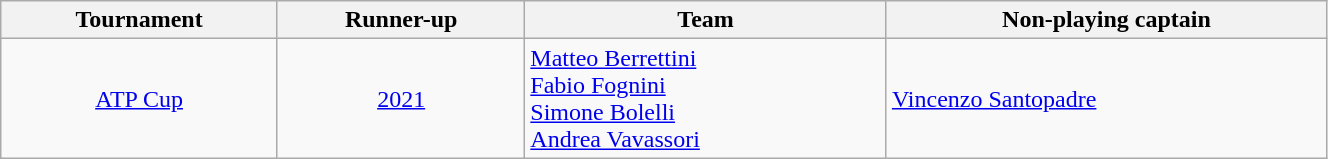<table class="wikitable" width=70% style="font-size:100%; text-align:left;">
<tr>
<th>Tournament</th>
<th>Runner-up</th>
<th>Team</th>
<th>Non-playing captain</th>
</tr>
<tr>
<td align=center><a href='#'>ATP Cup</a></td>
<td align=center><a href='#'>2021</a></td>
<td><a href='#'>Matteo Berrettini</a><br><a href='#'>Fabio Fognini</a><br><a href='#'>Simone Bolelli</a><br><a href='#'>Andrea Vavassori</a></td>
<td><a href='#'>Vincenzo Santopadre</a></td>
</tr>
</table>
